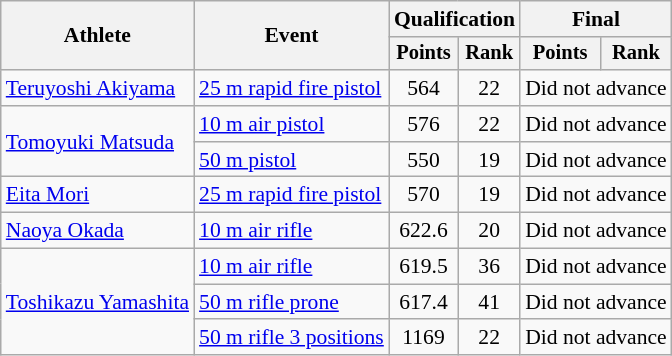<table class="wikitable" style="font-size:90%">
<tr>
<th rowspan="2">Athlete</th>
<th rowspan="2">Event</th>
<th colspan=2>Qualification</th>
<th colspan=2>Final</th>
</tr>
<tr style="font-size:95%">
<th>Points</th>
<th>Rank</th>
<th>Points</th>
<th>Rank</th>
</tr>
<tr align=center>
<td align=left><a href='#'>Teruyoshi Akiyama</a></td>
<td align=left><a href='#'>25 m rapid fire pistol</a></td>
<td>564</td>
<td>22</td>
<td colspan=2>Did not advance</td>
</tr>
<tr align=center>
<td align=left rowspan=2><a href='#'>Tomoyuki Matsuda</a></td>
<td align=left><a href='#'>10 m air pistol</a></td>
<td>576</td>
<td>22</td>
<td colspan=2>Did not advance</td>
</tr>
<tr align=center>
<td align=left><a href='#'>50 m pistol</a></td>
<td>550</td>
<td>19</td>
<td colspan=2>Did not advance</td>
</tr>
<tr align=center>
<td align=left><a href='#'>Eita Mori</a></td>
<td align=left><a href='#'>25 m rapid fire pistol</a></td>
<td>570</td>
<td>19</td>
<td colspan=2>Did not advance</td>
</tr>
<tr align=center>
<td align=left><a href='#'>Naoya Okada</a></td>
<td align=left><a href='#'>10 m air rifle</a></td>
<td>622.6</td>
<td>20</td>
<td colspan=2>Did not advance</td>
</tr>
<tr align=center>
<td align=left rowspan=3><a href='#'>Toshikazu Yamashita</a></td>
<td align=left><a href='#'>10 m air rifle</a></td>
<td>619.5</td>
<td>36</td>
<td colspan=2>Did not advance</td>
</tr>
<tr align=center>
<td align=left><a href='#'>50 m rifle prone</a></td>
<td>617.4</td>
<td>41</td>
<td colspan=2>Did not advance</td>
</tr>
<tr align=center>
<td align=left><a href='#'>50 m rifle 3 positions</a></td>
<td>1169</td>
<td>22</td>
<td colspan=2>Did not advance</td>
</tr>
</table>
